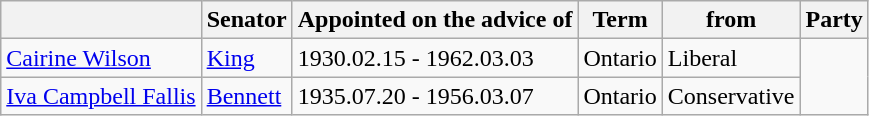<table class="sortable wikitable">
<tr>
<th></th>
<th>Senator</th>
<th>Appointed on the advice of</th>
<th>Term</th>
<th>from</th>
<th>Party</th>
</tr>
<tr>
<td><a href='#'>Cairine Wilson</a></td>
<td><a href='#'>King</a></td>
<td>1930.02.15 - 1962.03.03</td>
<td>Ontario</td>
<td>Liberal</td>
</tr>
<tr>
<td><a href='#'>Iva Campbell Fallis</a></td>
<td><a href='#'>Bennett</a></td>
<td>1935.07.20 - 1956.03.07</td>
<td>Ontario</td>
<td>Conservative</td>
</tr>
</table>
